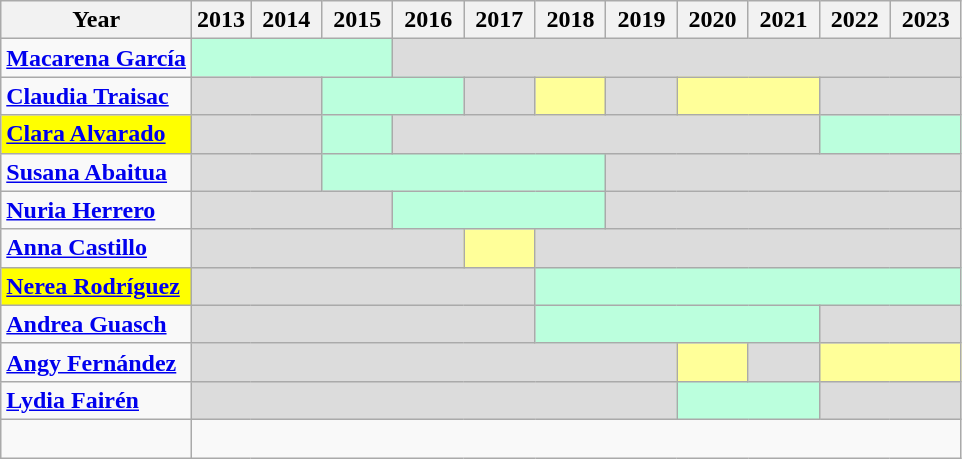<table class="wikitable">
<tr>
<th colspan="">Year</th>
<th>2013</th>
<th width="40" !>2014</th>
<th width="40" !>2015</th>
<th width="40" !>2016</th>
<th width="40" !>2017</th>
<th width="40">2018</th>
<th width="40">2019</th>
<th width="40">2020</th>
<th width="40">2021</th>
<th width="40">2022</th>
<th width="40">2023</th>
</tr>
<tr>
<td><strong><a href='#'>Macarena García</a></strong></td>
<td colspan="3" bgcolor="#bfd"></td>
<td colspan="8" bgcolor="#DCDCDC"></td>
</tr>
<tr>
<td><strong><a href='#'>Claudia Traisac</a></strong></td>
<td colspan="2" bgcolor="#DCDCDC"></td>
<td colspan="2" bgcolor="#bfd"></td>
<td colspan="1" bgcolor="#DCDCDC"></td>
<td colspan="1" bgcolor="#FF9" align=center></td>
<td colspan="1" bgcolor="#DCDCDC"></td>
<td colspan="2" bgcolor="#FF9" align=center></td>
<td colspan="2" bgcolor="#DCDCDC"></td>
</tr>
<tr>
<td colspan="1" bgcolor="yellow"><strong><a href='#'>Clara Alvarado</a></strong></td>
<td colspan="2" bgcolor="#DCDCDC"></td>
<td colspan="1" bgcolor="#bfd"></td>
<td colspan="6" bgcolor="#DCDCDC"></td>
<td colspan="2" bgcolor="#bfd"></td>
</tr>
<tr>
<td><strong><a href='#'>Susana Abaitua</a></strong></td>
<td colspan="2" bgcolor="#DCDCDC"></td>
<td colspan="4" bgcolor="#bfd"></td>
<td colspan="5" bgcolor="#DCDCDC"></td>
</tr>
<tr>
<td><strong><a href='#'>Nuria Herrero</a></strong></td>
<td colspan="3" bgcolor="#DCDCDC"></td>
<td colspan="3" bgcolor="#bfd"></td>
<td colspan="5" bgcolor="#DCDCDC"></td>
</tr>
<tr>
<td><strong><a href='#'>Anna Castillo</a></strong></td>
<td colspan="4" bgcolor="#DCDCDC"></td>
<td colspan="1" bgcolor="#FF9"></td>
<td colspan="6" bgcolor="#DCDCDC"></td>
</tr>
<tr>
<td colspan="1" bgcolor="yellow"><strong><a href='#'>Nerea Rodríguez</a></strong></td>
<td colspan="5" bgcolor="#DCDCDC"></td>
<td colspan="6" bgcolor="#bfd"></td>
</tr>
<tr>
<td><strong><a href='#'>Andrea Guasch</a></strong></td>
<td colspan="5" bgcolor="#DCDCDC"></td>
<td colspan="4" bgcolor="#bfd"></td>
<td colspan="2" bgcolor="#DCDCDC"></td>
</tr>
<tr>
<td><strong><a href='#'>Angy Fernández</a></strong></td>
<td colspan="7" bgcolor="#DCDCDC"></td>
<td colspan="1" bgcolor="#FF9"></td>
<td colspan="1" bgcolor="#DCDCDC"></td>
<td colspan="2" bgcolor="#FF9"></td>
</tr>
<tr>
<td><strong><a href='#'>Lydia Fairén</a></strong></td>
<td colspan="7" bgcolor="#DCDCDC"></td>
<td colspan="2" bgcolor="#bfd"></td>
<td colspan="2" bgcolor="#DCDCDC"></td>
</tr>
<tr>
<td><br></td>
</tr>
</table>
